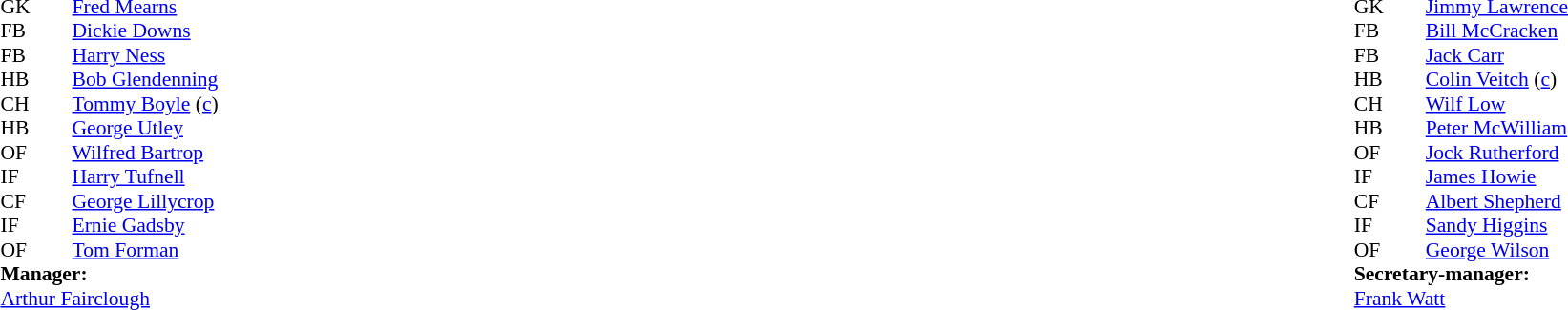<table width="100%" style="font-size: 90%">
<tr>
<td valign="top" width="75%"><br><table width=100% cellspacing="0" cellpadding="0" border=0>
<tr>
<td colspan="4"></td>
</tr>
<tr>
<th width="25"></th>
<th width="25"></th>
<th width="200"></th>
<th></th>
</tr>
<tr>
<td>GK</td>
<td></td>
<td><a href='#'>Fred Mearns</a></td>
</tr>
<tr>
<td>FB</td>
<td></td>
<td><a href='#'>Dickie Downs</a></td>
</tr>
<tr>
<td>FB</td>
<td></td>
<td><a href='#'>Harry Ness</a></td>
</tr>
<tr>
<td>HB</td>
<td></td>
<td><a href='#'>Bob Glendenning</a></td>
</tr>
<tr>
<td>CH</td>
<td></td>
<td><a href='#'>Tommy Boyle</a> (<a href='#'>c</a>)</td>
</tr>
<tr>
<td>HB</td>
<td></td>
<td><a href='#'>George Utley</a></td>
</tr>
<tr>
<td>OF</td>
<td></td>
<td><a href='#'>Wilfred Bartrop</a></td>
</tr>
<tr>
<td>IF</td>
<td></td>
<td><a href='#'>Harry Tufnell</a></td>
</tr>
<tr>
<td>CF</td>
<td></td>
<td><a href='#'>George Lillycrop</a></td>
</tr>
<tr>
<td>IF</td>
<td></td>
<td><a href='#'>Ernie Gadsby</a></td>
</tr>
<tr>
<td>OF</td>
<td></td>
<td><a href='#'>Tom Forman</a></td>
</tr>
<tr>
<td colspan=4><strong>Manager:</strong></td>
</tr>
<tr>
<td colspan="4"><a href='#'>Arthur Fairclough</a></td>
</tr>
</table>
</td>
<td valign="top" width="25%"><br><table cellspacing="0" cellpadding="0" width=100% align=center>
<tr>
<td colspan="4"></td>
</tr>
<tr>
<th width="25"></th>
<th width="25"></th>
<th width="200"></th>
<th></th>
</tr>
<tr>
<td>GK</td>
<td></td>
<td><a href='#'>Jimmy Lawrence</a></td>
</tr>
<tr>
<td>FB</td>
<td></td>
<td><a href='#'>Bill McCracken</a></td>
</tr>
<tr>
<td>FB</td>
<td></td>
<td><a href='#'>Jack Carr</a></td>
</tr>
<tr>
<td>HB</td>
<td></td>
<td><a href='#'>Colin Veitch</a> (<a href='#'>c</a>)</td>
</tr>
<tr>
<td>CH</td>
<td></td>
<td><a href='#'>Wilf Low</a></td>
</tr>
<tr>
<td>HB</td>
<td></td>
<td><a href='#'>Peter McWilliam</a></td>
</tr>
<tr>
<td>OF</td>
<td></td>
<td><a href='#'>Jock Rutherford</a></td>
</tr>
<tr>
<td>IF</td>
<td></td>
<td><a href='#'>James Howie</a></td>
</tr>
<tr>
<td>CF</td>
<td></td>
<td><a href='#'>Albert Shepherd</a></td>
</tr>
<tr>
<td>IF</td>
<td></td>
<td><a href='#'>Sandy Higgins</a></td>
</tr>
<tr>
<td>OF</td>
<td></td>
<td><a href='#'>George Wilson</a></td>
</tr>
<tr>
<td colspan=4><strong>Secretary-manager:</strong></td>
</tr>
<tr>
<td colspan="4"><a href='#'>Frank Watt</a></td>
</tr>
</table>
</td>
</tr>
</table>
